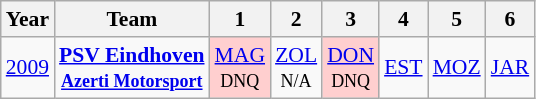<table class="wikitable" style="font-size: 90%; text-align:center">
<tr>
<th>Year</th>
<th>Team</th>
<th>1</th>
<th>2</th>
<th>3</th>
<th>4</th>
<th>5</th>
<th>6</th>
</tr>
<tr>
<td><a href='#'>2009</a></td>
<td><strong><a href='#'>PSV Eindhoven</a><br><small><a href='#'>Azerti Motorsport</a></small></strong></td>
<td style="background:#ffcfcf;"><a href='#'>MAG</a> <br><small>DNQ</small></td>
<td><a href='#'>ZOL</a>  <br><small>N/A</small></td>
<td style="background:#ffcfcf;"><a href='#'>DON</a>  <br><small>DNQ</small></td>
<td><a href='#'>EST</a></td>
<td><a href='#'>MOZ</a></td>
<td><a href='#'>JAR</a></td>
</tr>
</table>
